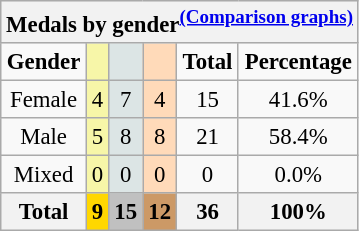<table class="wikitable" style="font-size:95%">
<tr style="background:#efefef;">
<th colspan=6>Medals by gender<sup><a href='#'>(Comparison graphs)</a></sup></th>
</tr>
<tr style="text-align:center;">
<td><strong>Gender</strong></td>
<td style="background:#F7F6A8;"></td>
<td style="background:#DCE5E5;"></td>
<td style="background:#FFDAB9;"></td>
<td><strong>Total</strong></td>
<td><strong>Percentage</strong></td>
</tr>
<tr align=center>
<td>Female</td>
<td style="background:#F7F6A8;">4</td>
<td style="background:#DCE5E5;">7</td>
<td style="background:#FFDAB9;">4</td>
<td>15</td>
<td>41.6%</td>
</tr>
<tr align=center>
<td>Male</td>
<td style="background:#F7F6A8;">5</td>
<td style="background:#DCE5E5;">8</td>
<td style="background:#FFDAB9;">8</td>
<td>21</td>
<td>58.4%</td>
</tr>
<tr align=center>
<td>Mixed</td>
<td style="background:#F7F6A8;">0</td>
<td style="background:#DCE5E5;">0</td>
<td style="background:#FFDAB9;">0</td>
<td>0</td>
<td>0.0%</td>
</tr>
<tr align=center>
<th>Total</th>
<th style="background:gold;">9</th>
<th style="background:silver;">15</th>
<th style="background:#c96;">12</th>
<th>36</th>
<th>100%</th>
</tr>
</table>
